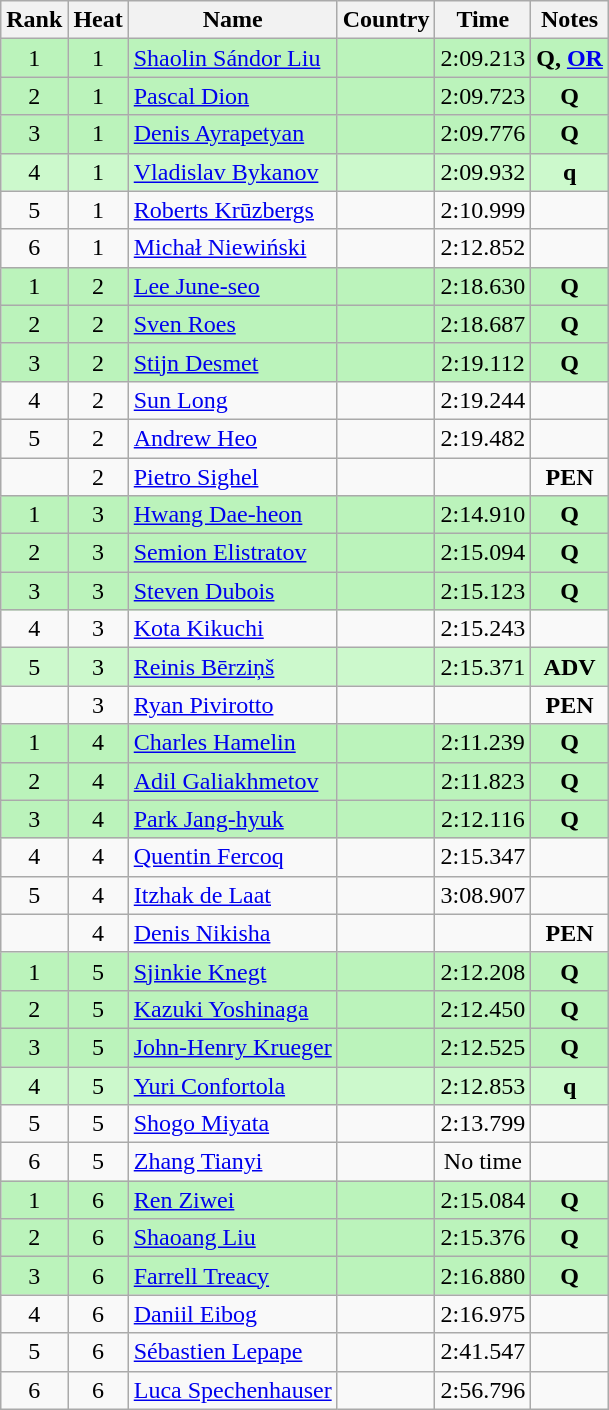<table class="wikitable sortable" style="text-align:center">
<tr>
<th>Rank</th>
<th>Heat</th>
<th>Name</th>
<th>Country</th>
<th>Time</th>
<th>Notes</th>
</tr>
<tr bgcolor=#bbf3bb>
<td>1</td>
<td>1</td>
<td align=left><a href='#'>Shaolin Sándor Liu</a></td>
<td align=left></td>
<td>2:09.213</td>
<td><strong>Q, <a href='#'>OR</a></strong></td>
</tr>
<tr bgcolor=#bbf3bb>
<td>2</td>
<td>1</td>
<td align=left><a href='#'>Pascal Dion</a></td>
<td align=left></td>
<td>2:09.723</td>
<td><strong>Q</strong></td>
</tr>
<tr bgcolor=#bbf3bb>
<td>3</td>
<td>1</td>
<td align=left><a href='#'>Denis Ayrapetyan</a></td>
<td align=left></td>
<td>2:09.776</td>
<td><strong>Q</strong></td>
</tr>
<tr bgcolor=ccf9cc>
<td>4</td>
<td>1</td>
<td align=left><a href='#'>Vladislav Bykanov</a></td>
<td align=left></td>
<td>2:09.932</td>
<td><strong>q</strong></td>
</tr>
<tr>
<td>5</td>
<td>1</td>
<td align=left><a href='#'>Roberts Krūzbergs</a></td>
<td align=left></td>
<td>2:10.999</td>
<td></td>
</tr>
<tr>
<td>6</td>
<td>1</td>
<td align=left><a href='#'>Michał Niewiński</a></td>
<td align=left></td>
<td>2:12.852</td>
<td></td>
</tr>
<tr bgcolor=#bbf3bb>
<td>1</td>
<td>2</td>
<td align=left><a href='#'>Lee June-seo</a></td>
<td align=left></td>
<td>2:18.630</td>
<td><strong>Q</strong></td>
</tr>
<tr bgcolor=#bbf3bb>
<td>2</td>
<td>2</td>
<td align=left><a href='#'>Sven Roes</a></td>
<td align=left></td>
<td>2:18.687</td>
<td><strong>Q</strong></td>
</tr>
<tr bgcolor=#bbf3bb>
<td>3</td>
<td>2</td>
<td align=left><a href='#'>Stijn Desmet</a></td>
<td align=left></td>
<td>2:19.112</td>
<td><strong>Q</strong></td>
</tr>
<tr>
<td>4</td>
<td>2</td>
<td align=left><a href='#'>Sun Long</a></td>
<td align=left></td>
<td>2:19.244</td>
<td></td>
</tr>
<tr>
<td>5</td>
<td>2</td>
<td align=left><a href='#'>Andrew Heo</a></td>
<td align=left></td>
<td>2:19.482</td>
<td></td>
</tr>
<tr>
<td></td>
<td>2</td>
<td align=left><a href='#'>Pietro Sighel</a></td>
<td align=left></td>
<td></td>
<td><strong>PEN</strong></td>
</tr>
<tr bgcolor=#bbf3bb>
<td>1</td>
<td>3</td>
<td align=left><a href='#'>Hwang Dae-heon</a></td>
<td align=left></td>
<td>2:14.910</td>
<td><strong>Q</strong></td>
</tr>
<tr bgcolor=#bbf3bb>
<td>2</td>
<td>3</td>
<td align=left><a href='#'>Semion Elistratov</a></td>
<td align=left></td>
<td>2:15.094</td>
<td><strong>Q</strong></td>
</tr>
<tr bgcolor=#bbf3bb>
<td>3</td>
<td>3</td>
<td align=left><a href='#'>Steven Dubois</a></td>
<td align=left></td>
<td>2:15.123</td>
<td><strong>Q</strong></td>
</tr>
<tr>
<td>4</td>
<td>3</td>
<td align=left><a href='#'>Kota Kikuchi</a></td>
<td align=left></td>
<td>2:15.243</td>
<td></td>
</tr>
<tr bgcolor=ccf9cc>
<td>5</td>
<td>3</td>
<td align=left><a href='#'>Reinis Bērziņš</a></td>
<td align=left></td>
<td>2:15.371</td>
<td><strong>ADV</strong></td>
</tr>
<tr>
<td></td>
<td>3</td>
<td align=left><a href='#'>Ryan Pivirotto</a></td>
<td align=left></td>
<td></td>
<td><strong>PEN</strong></td>
</tr>
<tr bgcolor=#bbf3bb>
<td>1</td>
<td>4</td>
<td align=left><a href='#'>Charles Hamelin</a></td>
<td align=left></td>
<td>2:11.239</td>
<td><strong>Q</strong></td>
</tr>
<tr bgcolor=#bbf3bb>
<td>2</td>
<td>4</td>
<td align=left><a href='#'>Adil Galiakhmetov</a></td>
<td align=left></td>
<td>2:11.823</td>
<td><strong>Q</strong></td>
</tr>
<tr bgcolor=#bbf3bb>
<td>3</td>
<td>4</td>
<td align=left><a href='#'>Park Jang-hyuk</a></td>
<td align=left></td>
<td>2:12.116</td>
<td><strong>Q</strong></td>
</tr>
<tr>
<td>4</td>
<td>4</td>
<td align=left><a href='#'>Quentin Fercoq</a></td>
<td align=left></td>
<td>2:15.347</td>
<td></td>
</tr>
<tr>
<td>5</td>
<td>4</td>
<td align=left><a href='#'>Itzhak de Laat</a></td>
<td align=left></td>
<td>3:08.907</td>
<td></td>
</tr>
<tr>
<td></td>
<td>4</td>
<td align=left><a href='#'>Denis Nikisha</a></td>
<td align=left></td>
<td></td>
<td><strong>PEN</strong></td>
</tr>
<tr bgcolor=#bbf3bb>
<td>1</td>
<td>5</td>
<td align=left><a href='#'>Sjinkie Knegt</a></td>
<td align=left></td>
<td>2:12.208</td>
<td><strong>Q</strong></td>
</tr>
<tr bgcolor=#bbf3bb>
<td>2</td>
<td>5</td>
<td align=left><a href='#'>Kazuki Yoshinaga</a></td>
<td align=left></td>
<td>2:12.450</td>
<td><strong>Q</strong></td>
</tr>
<tr bgcolor=#bbf3bb>
<td>3</td>
<td>5</td>
<td align=left><a href='#'>John-Henry Krueger</a></td>
<td align=left></td>
<td>2:12.525</td>
<td><strong>Q</strong></td>
</tr>
<tr bgcolor=ccf9cc>
<td>4</td>
<td>5</td>
<td align=left><a href='#'>Yuri Confortola</a></td>
<td align=left></td>
<td>2:12.853</td>
<td><strong>q</strong></td>
</tr>
<tr>
<td>5</td>
<td>5</td>
<td align=left><a href='#'>Shogo Miyata</a></td>
<td align=left></td>
<td>2:13.799</td>
<td></td>
</tr>
<tr>
<td>6</td>
<td>5</td>
<td align=left><a href='#'>Zhang Tianyi</a></td>
<td align=left></td>
<td>No time</td>
<td></td>
</tr>
<tr bgcolor=#bbf3bb>
<td>1</td>
<td>6</td>
<td align=left><a href='#'>Ren Ziwei</a></td>
<td align=left></td>
<td>2:15.084</td>
<td><strong>Q</strong></td>
</tr>
<tr bgcolor=#bbf3bb>
<td>2</td>
<td>6</td>
<td align=left><a href='#'>Shaoang Liu</a></td>
<td align=left></td>
<td>2:15.376</td>
<td><strong>Q</strong></td>
</tr>
<tr bgcolor=#bbf3bb>
<td>3</td>
<td>6</td>
<td align=left><a href='#'>Farrell Treacy</a></td>
<td align=left></td>
<td>2:16.880</td>
<td><strong>Q</strong></td>
</tr>
<tr>
<td>4</td>
<td>6</td>
<td align=left><a href='#'>Daniil Eibog</a></td>
<td align=left></td>
<td>2:16.975</td>
<td></td>
</tr>
<tr>
<td>5</td>
<td>6</td>
<td align=left><a href='#'>Sébastien Lepape</a></td>
<td align=left></td>
<td>2:41.547</td>
<td></td>
</tr>
<tr>
<td>6</td>
<td>6</td>
<td align=left><a href='#'>Luca Spechenhauser</a></td>
<td align=left></td>
<td>2:56.796</td>
<td></td>
</tr>
</table>
